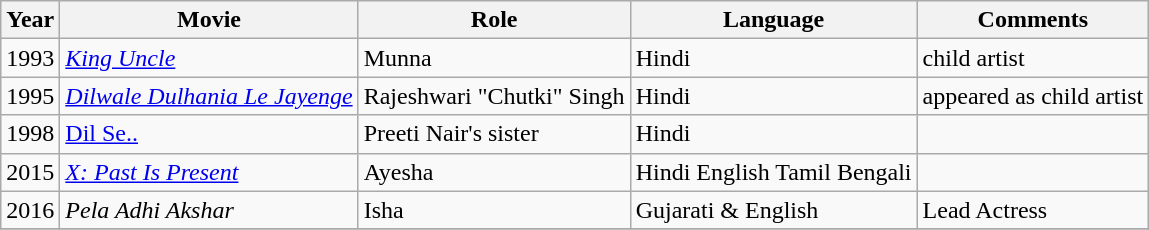<table class="wikitable sortable">
<tr>
<th>Year</th>
<th>Movie</th>
<th>Role</th>
<th>Language</th>
<th>Comments</th>
</tr>
<tr>
<td>1993</td>
<td><em><a href='#'>King Uncle</a></em></td>
<td>Munna</td>
<td>Hindi</td>
<td>child artist </td>
</tr>
<tr>
<td>1995</td>
<td><em><a href='#'>Dilwale Dulhania Le Jayenge</a></em></td>
<td>Rajeshwari "Chutki" Singh</td>
<td>Hindi</td>
<td>appeared as child artist </td>
</tr>
<tr>
<td>1998</td>
<td><a href='#'>Dil Se..</a></td>
<td>Preeti Nair's sister</td>
<td>Hindi</td>
<td></td>
</tr>
<tr>
<td>2015</td>
<td><em><a href='#'>X: Past Is Present</a></em></td>
<td>Ayesha</td>
<td>Hindi English Tamil Bengali</td>
<td></td>
</tr>
<tr>
<td>2016</td>
<td><em>Pela Adhi Akshar</em></td>
<td>Isha</td>
<td>Gujarati & English</td>
<td>Lead Actress </td>
</tr>
<tr>
</tr>
</table>
